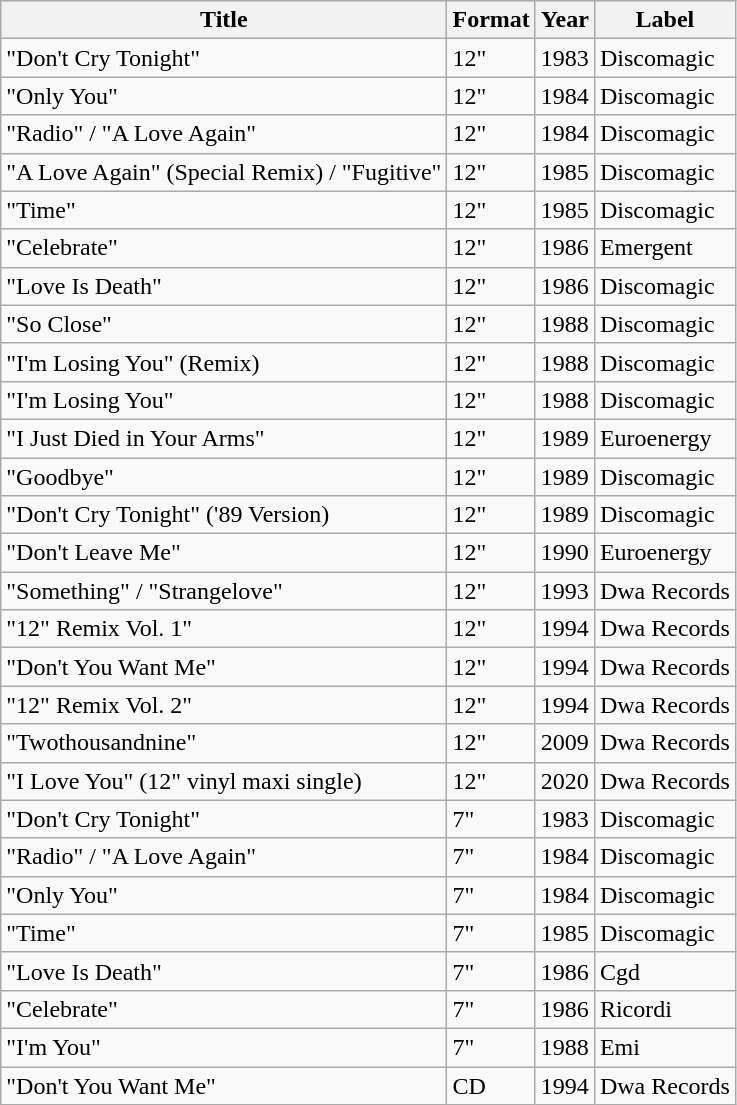<table class="wikitable sortable">
<tr>
<th>Title</th>
<th>Format</th>
<th>Year</th>
<th>Label</th>
</tr>
<tr>
<td>"Don't Cry Tonight"</td>
<td>12"</td>
<td>1983</td>
<td>Discomagic</td>
</tr>
<tr>
<td>"Only You"</td>
<td>12"</td>
<td>1984</td>
<td>Discomagic</td>
</tr>
<tr>
<td>"Radio" / "A Love Again"</td>
<td>12"</td>
<td>1984</td>
<td>Discomagic</td>
</tr>
<tr>
<td>"A Love Again" (Special Remix) / "Fugitive"</td>
<td>12"</td>
<td>1985</td>
<td>Discomagic</td>
</tr>
<tr>
<td>"Time"</td>
<td>12"</td>
<td>1985</td>
<td>Discomagic</td>
</tr>
<tr>
<td>"Celebrate"</td>
<td>12"</td>
<td>1986</td>
<td>Emergent</td>
</tr>
<tr>
<td>"Love Is Death"</td>
<td>12"</td>
<td>1986</td>
<td>Discomagic</td>
</tr>
<tr>
<td>"So Close"</td>
<td>12"</td>
<td>1988</td>
<td>Discomagic</td>
</tr>
<tr>
<td>"I'm Losing You" (Remix)</td>
<td>12"</td>
<td>1988</td>
<td>Discomagic</td>
</tr>
<tr>
<td>"I'm Losing You"</td>
<td>12"</td>
<td>1988</td>
<td>Discomagic</td>
</tr>
<tr>
<td>"I Just Died in Your Arms"</td>
<td>12"</td>
<td>1989</td>
<td>Euroenergy</td>
</tr>
<tr>
<td>"Goodbye"</td>
<td>12"</td>
<td>1989</td>
<td>Discomagic</td>
</tr>
<tr>
<td>"Don't Cry Tonight" ('89 Version)</td>
<td>12"</td>
<td>1989</td>
<td>Discomagic</td>
</tr>
<tr>
<td>"Don't Leave Me"</td>
<td>12"</td>
<td>1990</td>
<td>Euroenergy</td>
</tr>
<tr>
<td>"Something" / "Strangelove"</td>
<td>12"</td>
<td>1993</td>
<td>Dwa Records</td>
</tr>
<tr>
<td>"12" Remix Vol. 1"</td>
<td>12"</td>
<td>1994</td>
<td>Dwa Records</td>
</tr>
<tr>
<td>"Don't You Want Me"</td>
<td>12"</td>
<td>1994</td>
<td>Dwa Records</td>
</tr>
<tr>
<td>"12" Remix Vol. 2"</td>
<td>12"</td>
<td>1994</td>
<td>Dwa Records</td>
</tr>
<tr>
<td>"Twothousandnine"</td>
<td>12"</td>
<td>2009</td>
<td>Dwa Records</td>
</tr>
<tr>
<td>"I Love You" (12" vinyl maxi single)</td>
<td>12"</td>
<td>2020</td>
<td>Dwa Records</td>
</tr>
<tr>
<td>"Don't Cry Tonight"</td>
<td>7"</td>
<td>1983</td>
<td>Discomagic</td>
</tr>
<tr>
<td>"Radio" / "A Love Again"</td>
<td>7"</td>
<td>1984</td>
<td>Discomagic</td>
</tr>
<tr>
<td>"Only You"</td>
<td>7"</td>
<td>1984</td>
<td>Discomagic</td>
</tr>
<tr>
<td>"Time"</td>
<td>7"</td>
<td>1985</td>
<td>Discomagic</td>
</tr>
<tr>
<td>"Love Is Death"</td>
<td>7"</td>
<td>1986</td>
<td>Cgd</td>
</tr>
<tr>
<td>"Celebrate"</td>
<td>7"</td>
<td>1986</td>
<td>Ricordi</td>
</tr>
<tr>
<td>"I'm  You"</td>
<td>7"</td>
<td>1988</td>
<td>Emi</td>
</tr>
<tr>
<td>"Don't You Want Me"</td>
<td>CD</td>
<td>1994</td>
<td>Dwa Records</td>
</tr>
</table>
